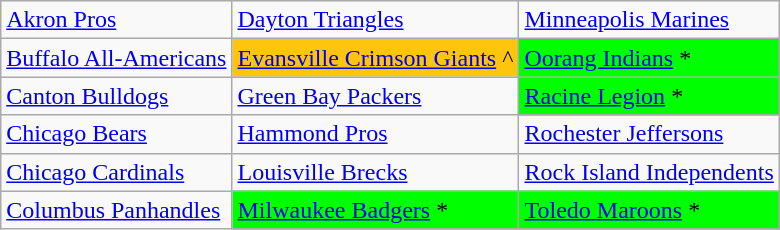<table class="wikitable">
<tr>
<td><a href='#'>Akron Pros</a></td>
<td><a href='#'>Dayton Triangles</a></td>
<td><a href='#'>Minneapolis Marines</a></td>
</tr>
<tr>
<td><a href='#'>Buffalo All-Americans</a></td>
<td style="background-color: #FFC40C"><a href='#'>Evansville Crimson Giants</a> ^</td>
<td style="background-color: #00FF00"><a href='#'>Oorang Indians</a> *</td>
</tr>
<tr>
<td><a href='#'>Canton Bulldogs</a></td>
<td><a href='#'>Green Bay Packers</a></td>
<td style="background-color: #00FF00"><a href='#'>Racine Legion</a> *</td>
</tr>
<tr>
<td><a href='#'>Chicago Bears</a></td>
<td><a href='#'>Hammond Pros</a></td>
<td><a href='#'>Rochester Jeffersons</a></td>
</tr>
<tr>
<td><a href='#'>Chicago Cardinals</a></td>
<td><a href='#'>Louisville Brecks</a></td>
<td><a href='#'>Rock Island Independents</a></td>
</tr>
<tr>
<td><a href='#'>Columbus Panhandles</a></td>
<td style="background-color: #00FF00"><a href='#'>Milwaukee Badgers</a> *</td>
<td style="background-color: #00FF00"><a href='#'>Toledo Maroons</a> *</td>
</tr>
</table>
